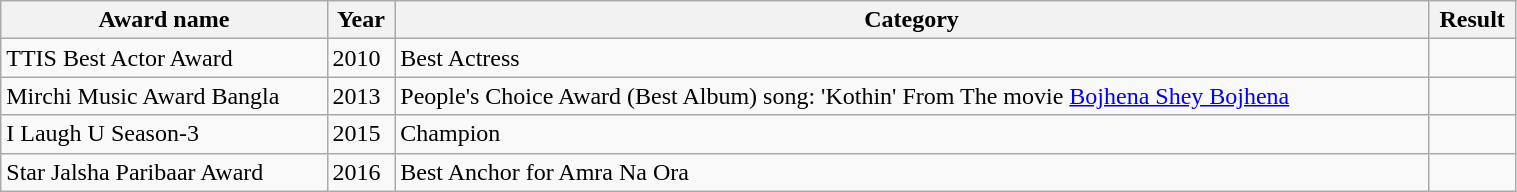<table class="wikitable sortable" style="width:80%;">
<tr>
<th>Award name</th>
<th>Year</th>
<th>Category</th>
<th>Result</th>
</tr>
<tr>
<td>TTIS Best Actor Award</td>
<td>2010</td>
<td>Best Actress</td>
<td></td>
</tr>
<tr>
<td>Mirchi Music Award Bangla</td>
<td>2013</td>
<td>People's Choice Award (Best Album) song: 'Kothin' From The movie <a href='#'>Bojhena Shey Bojhena</a></td>
<td></td>
</tr>
<tr>
<td>I Laugh U Season-3</td>
<td>2015</td>
<td>Champion</td>
<td></td>
</tr>
<tr>
<td>Star Jalsha Paribaar Award</td>
<td>2016</td>
<td>Best Anchor for Amra Na Ora</td>
<td></td>
</tr>
</table>
